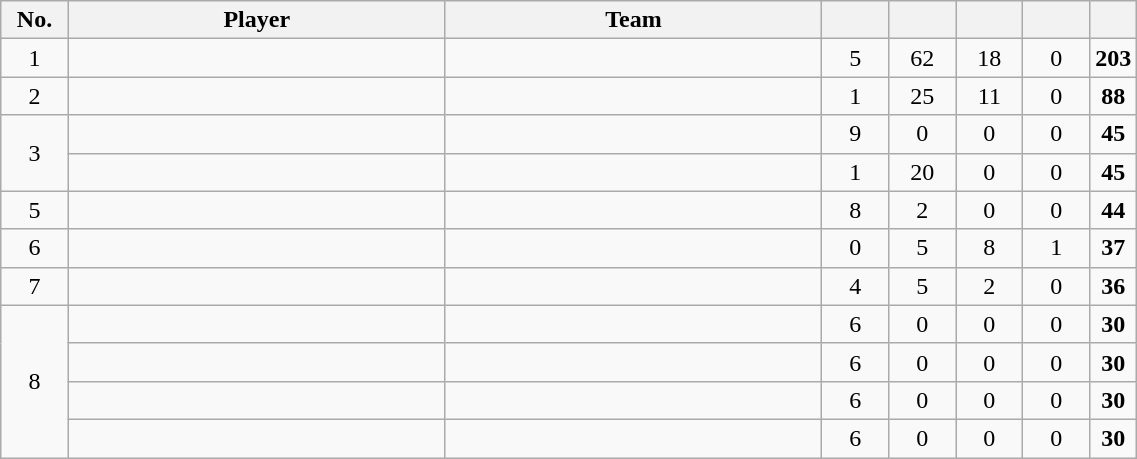<table class="wikitable sortable" style="text-align:center;width:60%">
<tr>
<th style="width:6%">No.</th>
<th style="width:34%">Player</th>
<th style="width:34%">Team</th>
<th style="width:6%"></th>
<th style="width:6%"></th>
<th style="width:6%"></th>
<th style="width:6%"></th>
<th style="width:6%"></th>
</tr>
<tr>
<td>1</td>
<td style="text-align:left"></td>
<td style="text-align:left"></td>
<td>5</td>
<td>62</td>
<td>18</td>
<td>0</td>
<td><strong>203</strong></td>
</tr>
<tr>
<td>2</td>
<td style="text-align:left"></td>
<td style="text-align:left"></td>
<td>1</td>
<td>25</td>
<td>11</td>
<td>0</td>
<td><strong>88</strong></td>
</tr>
<tr>
<td rowspan="2">3</td>
<td style="text-align:left"></td>
<td style="text-align:left"></td>
<td>9</td>
<td>0</td>
<td>0</td>
<td>0</td>
<td><strong>45</strong></td>
</tr>
<tr>
<td style="text-align:left"></td>
<td style="text-align:left"></td>
<td>1</td>
<td>20</td>
<td>0</td>
<td>0</td>
<td><strong>45</strong></td>
</tr>
<tr>
<td>5</td>
<td style="text-align:left"></td>
<td style="text-align:left"></td>
<td>8</td>
<td>2</td>
<td>0</td>
<td>0</td>
<td><strong>44</strong></td>
</tr>
<tr>
<td>6</td>
<td style="text-align:left"></td>
<td style="text-align:left"></td>
<td>0</td>
<td>5</td>
<td>8</td>
<td>1</td>
<td><strong>37</strong></td>
</tr>
<tr>
<td>7</td>
<td style="text-align:left"></td>
<td style="text-align:left"></td>
<td>4</td>
<td>5</td>
<td>2</td>
<td>0</td>
<td><strong>36</strong></td>
</tr>
<tr>
<td rowspan="4">8</td>
<td style="text-align:left"></td>
<td style="text-align:left"></td>
<td>6</td>
<td>0</td>
<td>0</td>
<td>0</td>
<td><strong>30</strong></td>
</tr>
<tr>
<td style="text-align:left"></td>
<td style="text-align:left"></td>
<td>6</td>
<td>0</td>
<td>0</td>
<td>0</td>
<td><strong>30</strong></td>
</tr>
<tr>
<td style="text-align:left"></td>
<td style="text-align:left"></td>
<td>6</td>
<td>0</td>
<td>0</td>
<td>0</td>
<td><strong>30</strong></td>
</tr>
<tr>
<td style="text-align:left"></td>
<td style="text-align:left"></td>
<td>6</td>
<td>0</td>
<td>0</td>
<td>0</td>
<td><strong>30</strong></td>
</tr>
</table>
